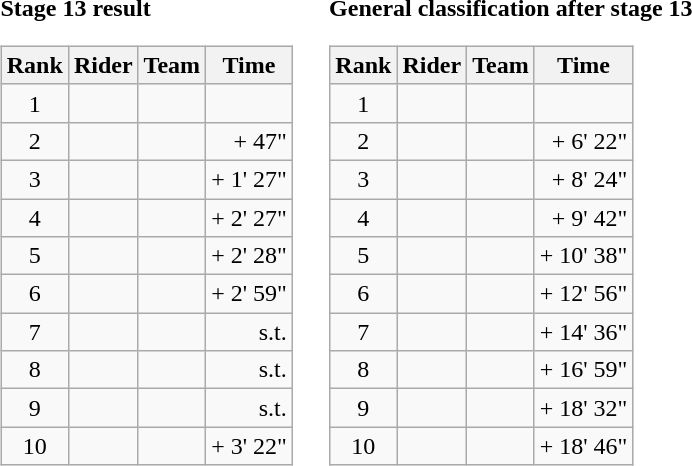<table>
<tr>
<td><strong>Stage 13 result</strong><br><table class="wikitable">
<tr>
<th scope="col">Rank</th>
<th scope="col">Rider</th>
<th scope="col">Team</th>
<th scope="col">Time</th>
</tr>
<tr>
<td style="text-align:center;">1</td>
<td></td>
<td></td>
<td style="text-align:right;"></td>
</tr>
<tr>
<td style="text-align:center;">2</td>
<td> </td>
<td></td>
<td style="text-align:right;">+ 47"</td>
</tr>
<tr>
<td style="text-align:center;">3</td>
<td></td>
<td></td>
<td style="text-align:right;">+ 1' 27"</td>
</tr>
<tr>
<td style="text-align:center;">4</td>
<td></td>
<td></td>
<td style="text-align:right;">+ 2' 27"</td>
</tr>
<tr>
<td style="text-align:center;">5</td>
<td></td>
<td></td>
<td style="text-align:right;">+ 2' 28"</td>
</tr>
<tr>
<td style="text-align:center;">6</td>
<td></td>
<td></td>
<td style="text-align:right;">+ 2' 59"</td>
</tr>
<tr>
<td style="text-align:center;">7</td>
<td></td>
<td></td>
<td style="text-align:right;">s.t.</td>
</tr>
<tr>
<td style="text-align:center;">8</td>
<td></td>
<td></td>
<td style="text-align:right;">s.t.</td>
</tr>
<tr>
<td style="text-align:center;">9</td>
<td></td>
<td></td>
<td style="text-align:right;">s.t.</td>
</tr>
<tr>
<td style="text-align:center;">10</td>
<td></td>
<td></td>
<td style="text-align:right;">+ 3' 22"</td>
</tr>
</table>
</td>
<td></td>
<td><strong>General classification after stage 13</strong><br><table class="wikitable">
<tr>
<th scope="col">Rank</th>
<th scope="col">Rider</th>
<th scope="col">Team</th>
<th scope="col">Time</th>
</tr>
<tr>
<td style="text-align:center;">1</td>
<td> </td>
<td></td>
<td style="text-align:right;"></td>
</tr>
<tr>
<td style="text-align:center;">2</td>
<td></td>
<td></td>
<td style="text-align:right;">+ 6' 22"</td>
</tr>
<tr>
<td style="text-align:center;">3</td>
<td></td>
<td></td>
<td style="text-align:right;">+ 8' 24"</td>
</tr>
<tr>
<td style="text-align:center;">4</td>
<td></td>
<td></td>
<td style="text-align:right;">+ 9' 42"</td>
</tr>
<tr>
<td style="text-align:center;">5</td>
<td></td>
<td></td>
<td style="text-align:right;">+ 10' 38"</td>
</tr>
<tr>
<td style="text-align:center;">6</td>
<td></td>
<td></td>
<td style="text-align:right;">+ 12' 56"</td>
</tr>
<tr>
<td style="text-align:center;">7</td>
<td></td>
<td></td>
<td style="text-align:right;">+ 14' 36"</td>
</tr>
<tr>
<td style="text-align:center;">8</td>
<td></td>
<td></td>
<td style="text-align:right;">+ 16' 59"</td>
</tr>
<tr>
<td style="text-align:center;">9</td>
<td></td>
<td></td>
<td style="text-align:right;">+ 18' 32"</td>
</tr>
<tr>
<td style="text-align:center;">10</td>
<td></td>
<td></td>
<td style="text-align:right;">+ 18' 46"</td>
</tr>
</table>
</td>
</tr>
</table>
